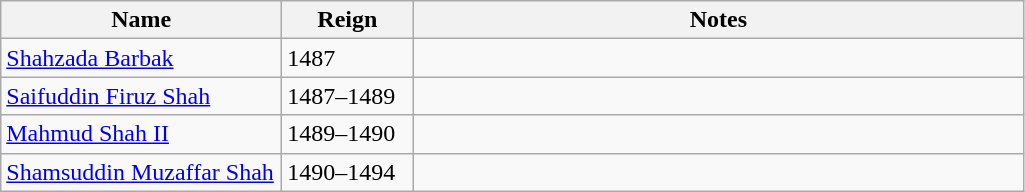<table class="wikitable">
<tr>
<th style="width:180px;">Name</th>
<th style="width:80px;">Reign</th>
<th style="width:400px;">Notes</th>
</tr>
<tr>
<td><a href='#'>Shahzada Barbak</a></td>
<td>1487</td>
<td></td>
</tr>
<tr>
<td><a href='#'>Saifuddin Firuz Shah</a></td>
<td>1487–1489</td>
<td></td>
</tr>
<tr>
<td><a href='#'>Mahmud Shah II</a></td>
<td>1489–1490</td>
<td></td>
</tr>
<tr>
<td><a href='#'>Shamsuddin Muzaffar Shah</a></td>
<td>1490–1494</td>
<td></td>
</tr>
</table>
